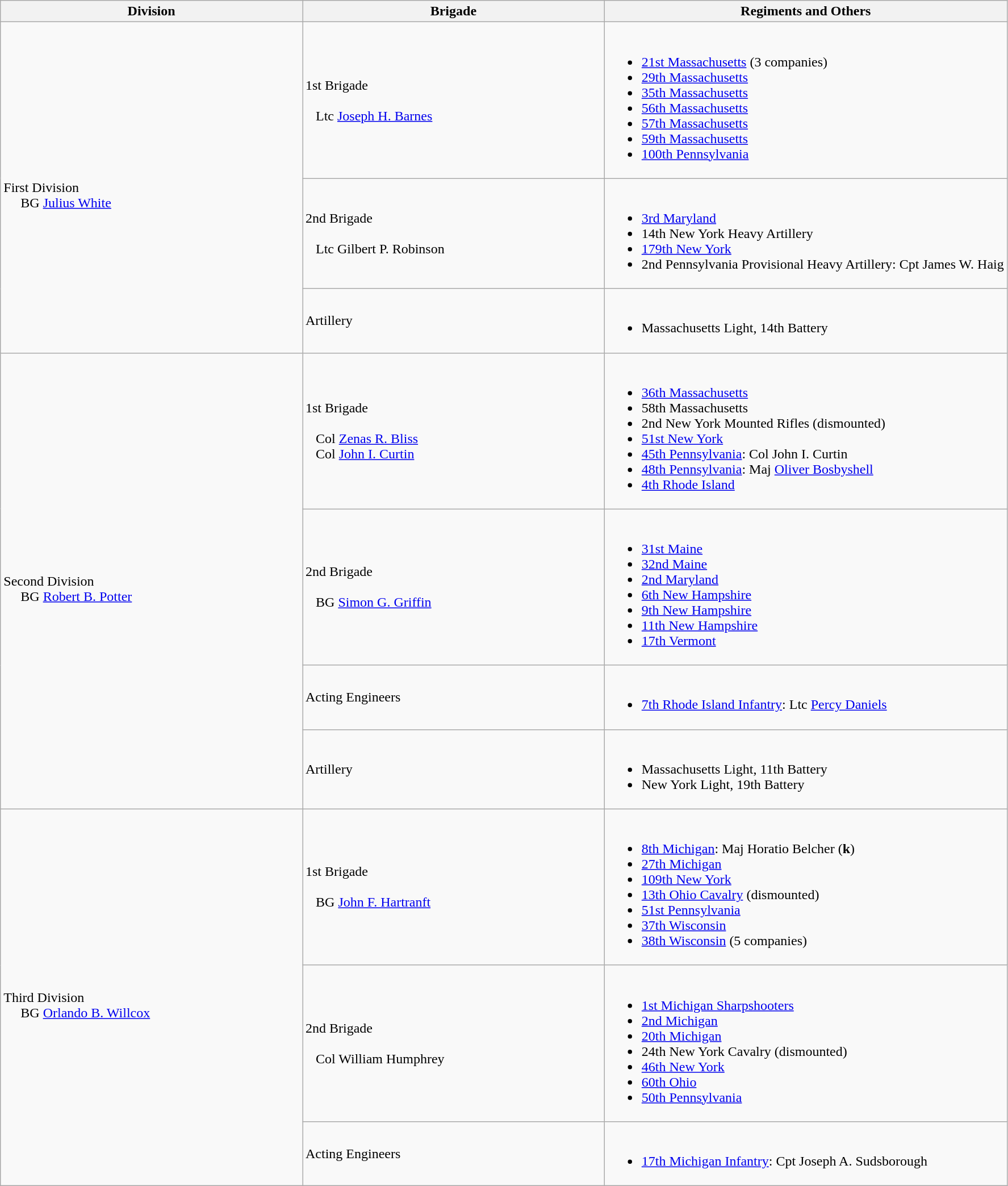<table class="wikitable">
<tr>
<th width=30%>Division</th>
<th width=30%>Brigade</th>
<th>Regiments and Others</th>
</tr>
<tr>
<td rowspan=3><br>First Division
<br>    
BG <a href='#'>Julius White</a></td>
<td>1st Brigade<br><br>  
Ltc <a href='#'>Joseph H. Barnes</a></td>
<td><br><ul><li><a href='#'>21st Massachusetts</a> (3 companies)</li><li><a href='#'>29th Massachusetts</a></li><li><a href='#'>35th Massachusetts</a></li><li><a href='#'>56th Massachusetts</a></li><li><a href='#'>57th Massachusetts</a></li><li><a href='#'>59th Massachusetts</a></li><li><a href='#'>100th Pennsylvania</a></li></ul></td>
</tr>
<tr>
<td>2nd Brigade<br><br>  
Ltc Gilbert P. Robinson</td>
<td><br><ul><li><a href='#'>3rd Maryland</a></li><li>14th New York Heavy Artillery</li><li><a href='#'>179th New York</a></li><li>2nd Pennsylvania Provisional Heavy Artillery: Cpt James W. Haig</li></ul></td>
</tr>
<tr>
<td>Artillery</td>
<td><br><ul><li>Massachusetts Light, 14th Battery</li></ul></td>
</tr>
<tr>
<td rowspan=4><br>Second Division
<br>    
BG <a href='#'>Robert B. Potter</a></td>
<td>1st Brigade<br><br>  
Col <a href='#'>Zenas R. Bliss</a>
<br>  
Col <a href='#'>John I. Curtin</a></td>
<td><br><ul><li><a href='#'>36th Massachusetts</a></li><li>58th Massachusetts</li><li>2nd New York Mounted Rifles (dismounted)</li><li><a href='#'>51st New York</a></li><li><a href='#'>45th Pennsylvania</a>: Col John I. Curtin</li><li><a href='#'>48th Pennsylvania</a>: Maj <a href='#'>Oliver Bosbyshell</a></li><li><a href='#'>4th Rhode Island</a></li></ul></td>
</tr>
<tr>
<td>2nd Brigade<br><br>  
BG <a href='#'>Simon G. Griffin</a></td>
<td><br><ul><li><a href='#'>31st Maine</a></li><li><a href='#'>32nd Maine</a></li><li><a href='#'>2nd Maryland</a></li><li><a href='#'>6th New Hampshire</a></li><li><a href='#'>9th New Hampshire</a></li><li><a href='#'>11th New Hampshire</a></li><li><a href='#'>17th Vermont</a></li></ul></td>
</tr>
<tr>
<td>Acting Engineers</td>
<td><br><ul><li><a href='#'>7th Rhode Island Infantry</a>: Ltc <a href='#'>Percy Daniels</a></li></ul></td>
</tr>
<tr>
<td>Artillery</td>
<td><br><ul><li>Massachusetts Light, 11th Battery</li><li>New York Light, 19th Battery</li></ul></td>
</tr>
<tr>
<td rowspan=3><br>Third Division
<br>    
BG <a href='#'>Orlando B. Willcox</a></td>
<td>1st Brigade<br><br>  
BG <a href='#'>John F. Hartranft</a></td>
<td><br><ul><li><a href='#'>8th Michigan</a>: Maj Horatio Belcher (<strong>k</strong>)</li><li><a href='#'>27th Michigan</a></li><li><a href='#'>109th New York</a></li><li><a href='#'>13th Ohio Cavalry</a> (dismounted)</li><li><a href='#'>51st Pennsylvania</a></li><li><a href='#'>37th Wisconsin</a></li><li><a href='#'>38th Wisconsin</a> (5 companies)</li></ul></td>
</tr>
<tr>
<td>2nd Brigade<br><br>  
Col William Humphrey</td>
<td><br><ul><li><a href='#'>1st Michigan Sharpshooters</a></li><li><a href='#'>2nd Michigan</a></li><li><a href='#'>20th Michigan</a></li><li>24th New York Cavalry (dismounted)</li><li><a href='#'>46th New York</a></li><li><a href='#'>60th Ohio</a></li><li><a href='#'>50th Pennsylvania</a></li></ul></td>
</tr>
<tr>
<td>Acting Engineers</td>
<td><br><ul><li><a href='#'>17th Michigan Infantry</a>: Cpt Joseph A. Sudsborough</li></ul></td>
</tr>
</table>
